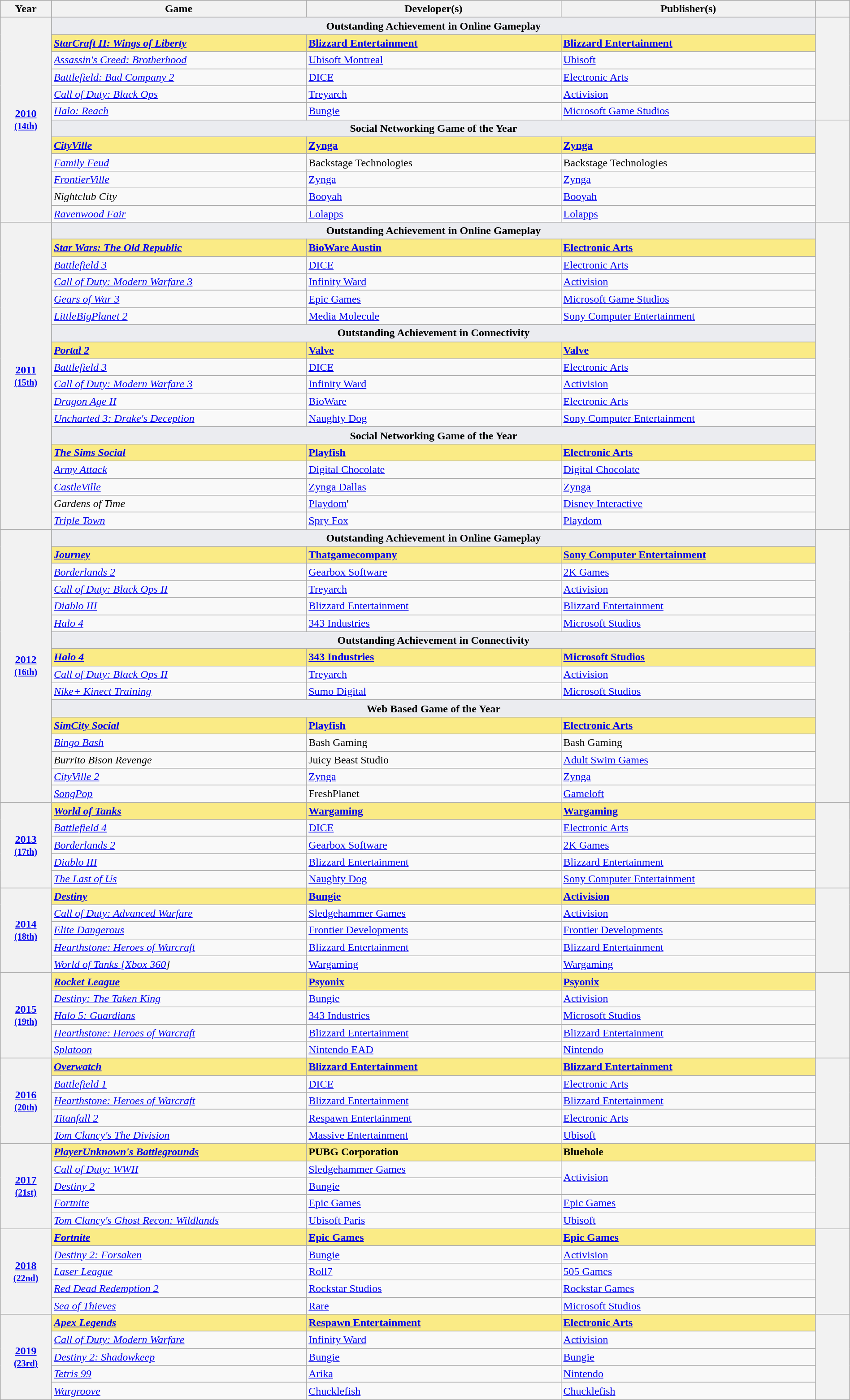<table class="wikitable sortable" style="width:100%">
<tr style="background:#bebebe">
<th scope="col" style="width:6%;">Year</th>
<th scope="col" style="width:30%;">Game</th>
<th scope="col" style="width:30%;">Developer(s)</th>
<th scope="col" style="width:30%;">Publisher(s)</th>
<th scope="col" style="width:4%;" class="unsortable"></th>
</tr>
<tr>
<th scope="row" rowspan="12" style="text-align:center"><a href='#'>2010</a> <br><small><a href='#'>(14th)</a> </small></th>
<td colspan=3 style="text-align:center; background:#EBECF0"><strong>Outstanding Achievement in Online Gameplay</strong></td>
<th scope="row" rowspan="6" style="text-align;center;"></th>
</tr>
<tr>
<td style="background:#FAEB86"><strong><em><a href='#'>StarCraft II: Wings of Liberty</a></em></strong></td>
<td style="background:#FAEB86"><strong><a href='#'>Blizzard Entertainment</a></strong></td>
<td style="background:#FAEB86"><strong><a href='#'>Blizzard Entertainment</a></strong></td>
</tr>
<tr>
<td><em><a href='#'>Assassin's Creed: Brotherhood</a></em></td>
<td><a href='#'>Ubisoft Montreal</a></td>
<td><a href='#'>Ubisoft</a></td>
</tr>
<tr>
<td><em><a href='#'>Battlefield: Bad Company 2</a></em></td>
<td><a href='#'>DICE</a></td>
<td><a href='#'>Electronic Arts</a></td>
</tr>
<tr>
<td><em><a href='#'>Call of Duty: Black Ops</a></em></td>
<td><a href='#'>Treyarch</a></td>
<td><a href='#'>Activision</a></td>
</tr>
<tr>
<td><em><a href='#'>Halo: Reach</a></em></td>
<td><a href='#'>Bungie</a></td>
<td><a href='#'>Microsoft Game Studios</a></td>
</tr>
<tr>
<td colspan=3 style="text-align:center; background:#EBECF0"><strong>Social Networking Game of the Year</strong></td>
<th scope="row" rowspan="6" style="text-align;center;"></th>
</tr>
<tr>
<td style="background:#FAEB86"><strong><em><a href='#'>CityVille</a></em></strong></td>
<td style="background:#FAEB86"><strong><a href='#'>Zynga</a></strong></td>
<td style="background:#FAEB86"><strong><a href='#'>Zynga</a></strong></td>
</tr>
<tr>
<td><em><a href='#'>Family Feud</a></em></td>
<td>Backstage Technologies</td>
<td>Backstage Technologies</td>
</tr>
<tr>
<td><em><a href='#'>FrontierVille</a></em></td>
<td><a href='#'>Zynga</a></td>
<td><a href='#'>Zynga</a></td>
</tr>
<tr>
<td><em>Nightclub City</em></td>
<td><a href='#'>Booyah</a></td>
<td><a href='#'>Booyah</a></td>
</tr>
<tr>
<td><em><a href='#'>Ravenwood Fair</a></em></td>
<td><a href='#'>Lolapps</a></td>
<td><a href='#'>Lolapps</a></td>
</tr>
<tr>
<th scope="row" rowspan="18" style="text-align:center"><a href='#'>2011</a> <br><small><a href='#'>(15th)</a> </small></th>
<td colspan=3 style="text-align:center; background:#EBECF0"><strong>Outstanding Achievement in Online Gameplay</strong></td>
<th scope="row" rowspan="18" style="text-align;center;"><br></th>
</tr>
<tr>
<td style="background:#FAEB86"><strong><em><a href='#'>Star Wars: The Old Republic</a></em></strong></td>
<td style="background:#FAEB86"><strong><a href='#'>BioWare Austin</a></strong></td>
<td style="background:#FAEB86"><strong><a href='#'>Electronic Arts</a></strong></td>
</tr>
<tr>
<td><em><a href='#'>Battlefield 3</a></em></td>
<td><a href='#'>DICE</a></td>
<td><a href='#'>Electronic Arts</a></td>
</tr>
<tr>
<td><em><a href='#'>Call of Duty: Modern Warfare 3</a></em></td>
<td><a href='#'>Infinity Ward</a></td>
<td><a href='#'>Activision</a></td>
</tr>
<tr>
<td><em><a href='#'>Gears of War 3</a></em></td>
<td><a href='#'>Epic Games</a></td>
<td><a href='#'>Microsoft Game Studios</a></td>
</tr>
<tr>
<td><em><a href='#'>LittleBigPlanet 2</a></em></td>
<td><a href='#'>Media Molecule</a></td>
<td><a href='#'>Sony Computer Entertainment</a></td>
</tr>
<tr>
<td colspan=3 style="text-align:center; background:#EBECF0"><strong>Outstanding Achievement in Connectivity</strong></td>
</tr>
<tr>
<td style="background:#FAEB86"><strong><em><a href='#'>Portal 2</a></em></strong></td>
<td style="background:#FAEB86"><strong><a href='#'>Valve</a></strong></td>
<td style="background:#FAEB86"><strong><a href='#'>Valve</a></strong></td>
</tr>
<tr>
<td><em><a href='#'>Battlefield 3</a></em></td>
<td><a href='#'>DICE</a></td>
<td><a href='#'>Electronic Arts</a></td>
</tr>
<tr>
<td><em><a href='#'>Call of Duty: Modern Warfare 3</a></em></td>
<td><a href='#'>Infinity Ward</a></td>
<td><a href='#'>Activision</a></td>
</tr>
<tr>
<td><em><a href='#'>Dragon Age II</a></em></td>
<td><a href='#'>BioWare</a></td>
<td><a href='#'>Electronic Arts</a></td>
</tr>
<tr>
<td><em><a href='#'>Uncharted 3: Drake's Deception</a></em></td>
<td><a href='#'>Naughty Dog</a></td>
<td><a href='#'>Sony Computer Entertainment</a></td>
</tr>
<tr>
<td colspan=3 style="text-align:center; background:#EBECF0"><strong>Social Networking Game of the Year</strong></td>
</tr>
<tr>
<td style="background:#FAEB86"><strong><em><a href='#'>The Sims Social</a></em></strong></td>
<td style="background:#FAEB86"><strong><a href='#'>Playfish</a></strong></td>
<td style="background:#FAEB86"><strong><a href='#'>Electronic Arts</a></strong></td>
</tr>
<tr>
<td><em><a href='#'>Army Attack</a></em></td>
<td><a href='#'>Digital Chocolate</a></td>
<td><a href='#'>Digital Chocolate</a></td>
</tr>
<tr>
<td><em><a href='#'>CastleVille</a></em></td>
<td><a href='#'>Zynga Dallas</a></td>
<td><a href='#'>Zynga</a></td>
</tr>
<tr>
<td><em>Gardens of Time</em></td>
<td><a href='#'>Playdom</a>'</td>
<td><a href='#'>Disney Interactive</a></td>
</tr>
<tr>
<td><em><a href='#'>Triple Town</a></em></td>
<td><a href='#'>Spry Fox</a></td>
<td><a href='#'>Playdom</a></td>
</tr>
<tr>
<th scope="row" rowspan="16" style="text-align:center"><a href='#'>2012</a> <br><small><a href='#'>(16th)</a> </small></th>
<td colspan=3 style="text-align:center; background:#EBECF0"><strong>Outstanding Achievement in Online Gameplay</strong></td>
<th scope="row" rowspan="16" style="text-align;center;"></th>
</tr>
<tr>
<td style="background:#FAEB86"><strong><em><a href='#'>Journey</a></em></strong></td>
<td style="background:#FAEB86"><strong><a href='#'>Thatgamecompany</a></strong></td>
<td style="background:#FAEB86"><strong><a href='#'>Sony Computer Entertainment</a></strong></td>
</tr>
<tr>
<td><em><a href='#'>Borderlands 2</a></em></td>
<td><a href='#'>Gearbox Software</a></td>
<td><a href='#'>2K Games</a></td>
</tr>
<tr>
<td><em><a href='#'>Call of Duty: Black Ops II</a></em></td>
<td><a href='#'>Treyarch</a></td>
<td><a href='#'>Activision</a></td>
</tr>
<tr>
<td><em><a href='#'>Diablo III</a></em></td>
<td><a href='#'>Blizzard Entertainment</a></td>
<td><a href='#'>Blizzard Entertainment</a></td>
</tr>
<tr>
<td><em><a href='#'>Halo 4</a></em></td>
<td><a href='#'>343 Industries</a></td>
<td><a href='#'>Microsoft Studios</a></td>
</tr>
<tr>
<td colspan=3 style="text-align:center; background:#EBECF0"><strong>Outstanding Achievement in Connectivity</strong></td>
</tr>
<tr>
<td style="background:#FAEB86"><strong><em><a href='#'>Halo 4</a></em></strong></td>
<td style="background:#FAEB86"><strong><a href='#'>343 Industries</a></strong></td>
<td style="background:#FAEB86"><strong><a href='#'>Microsoft Studios</a></strong></td>
</tr>
<tr>
<td><em><a href='#'>Call of Duty: Black Ops II</a></em></td>
<td><a href='#'>Treyarch</a></td>
<td><a href='#'>Activision</a></td>
</tr>
<tr>
<td><em><a href='#'>Nike+ Kinect Training</a></em></td>
<td><a href='#'>Sumo Digital</a></td>
<td><a href='#'>Microsoft Studios</a></td>
</tr>
<tr>
<td colspan=3 style="text-align:center; background:#EBECF0"><strong>Web Based Game of the Year</strong></td>
</tr>
<tr>
<td style="background:#FAEB86"><strong><em><a href='#'>SimCity Social</a></em></strong></td>
<td style="background:#FAEB86"><strong><a href='#'>Playfish</a></strong></td>
<td style="background:#FAEB86"><strong><a href='#'>Electronic Arts</a></strong></td>
</tr>
<tr>
<td><em><a href='#'>Bingo Bash</a></em></td>
<td>Bash Gaming</td>
<td>Bash Gaming</td>
</tr>
<tr>
<td><em>Burrito Bison Revenge</em></td>
<td>Juicy Beast Studio</td>
<td><a href='#'>Adult Swim Games</a></td>
</tr>
<tr>
<td><em><a href='#'>CityVille 2</a></em></td>
<td><a href='#'>Zynga</a></td>
<td><a href='#'>Zynga</a></td>
</tr>
<tr>
<td><em><a href='#'>SongPop</a></em></td>
<td>FreshPlanet</td>
<td><a href='#'>Gameloft</a></td>
</tr>
<tr>
<th scope="row" rowspan="5" style="text-align:center"><a href='#'>2013</a> <br><small><a href='#'>(17th)</a> </small></th>
<td style="background:#FAEB86"><strong><em><a href='#'>World of Tanks</a></em></strong></td>
<td style="background:#FAEB86"><strong><a href='#'>Wargaming</a></strong></td>
<td style="background:#FAEB86"><strong><a href='#'>Wargaming</a></strong></td>
<th scope="row" rowspan="5" style="text-align;center;"></th>
</tr>
<tr>
<td><em><a href='#'>Battlefield 4</a></em></td>
<td><a href='#'>DICE</a></td>
<td><a href='#'>Electronic Arts</a></td>
</tr>
<tr>
<td><em><a href='#'>Borderlands 2</a></em></td>
<td><a href='#'>Gearbox Software</a></td>
<td><a href='#'>2K Games</a></td>
</tr>
<tr>
<td><em><a href='#'>Diablo III</a></em></td>
<td><a href='#'>Blizzard Entertainment</a></td>
<td><a href='#'>Blizzard Entertainment</a></td>
</tr>
<tr>
<td><em><a href='#'>The Last of Us</a></em></td>
<td><a href='#'>Naughty Dog</a></td>
<td><a href='#'>Sony Computer Entertainment</a></td>
</tr>
<tr>
<th scope="row" rowspan="5" style="text-align:center"><a href='#'>2014</a> <br><small><a href='#'>(18th)</a> </small></th>
<td style="background:#FAEB86"><strong><em><a href='#'>Destiny</a></em></strong></td>
<td style="background:#FAEB86"><strong><a href='#'>Bungie</a></strong></td>
<td style="background:#FAEB86"><strong><a href='#'>Activision</a></strong></td>
<th scope="row" rowspan="5" style="text-align;center;"></th>
</tr>
<tr>
<td><em><a href='#'>Call of Duty: Advanced Warfare</a></em></td>
<td><a href='#'>Sledgehammer Games</a></td>
<td><a href='#'>Activision</a></td>
</tr>
<tr>
<td><em><a href='#'>Elite Dangerous</a></em></td>
<td><a href='#'>Frontier Developments</a></td>
<td><a href='#'>Frontier Developments</a></td>
</tr>
<tr>
<td><em><a href='#'>Hearthstone: Heroes of Warcraft</a></em></td>
<td><a href='#'>Blizzard Entertainment</a></td>
<td><a href='#'>Blizzard Entertainment</a></td>
</tr>
<tr>
<td><em><a href='#'>World of Tanks [Xbox 360</a>]</em></td>
<td><a href='#'>Wargaming</a></td>
<td><a href='#'>Wargaming</a></td>
</tr>
<tr>
<th scope="row" rowspan="5" style="text-align:center"><a href='#'>2015</a> <br><small><a href='#'>(19th)</a> </small></th>
<td style="background:#FAEB86"><strong><em><a href='#'>Rocket League</a></em></strong></td>
<td style="background:#FAEB86"><strong><a href='#'>Psyonix</a></strong></td>
<td style="background:#FAEB86"><strong><a href='#'>Psyonix</a></strong></td>
<th scope="row" rowspan="5" style="text-align;center;"></th>
</tr>
<tr>
<td><em><a href='#'>Destiny: The Taken King</a></em></td>
<td><a href='#'>Bungie</a></td>
<td><a href='#'>Activision</a></td>
</tr>
<tr>
<td><em><a href='#'>Halo 5: Guardians</a></em></td>
<td><a href='#'>343 Industries</a></td>
<td><a href='#'>Microsoft Studios</a></td>
</tr>
<tr>
<td><em><a href='#'>Hearthstone: Heroes of Warcraft</a></em></td>
<td><a href='#'>Blizzard Entertainment</a></td>
<td><a href='#'>Blizzard Entertainment</a></td>
</tr>
<tr>
<td><em><a href='#'>Splatoon</a></em></td>
<td><a href='#'>Nintendo EAD</a></td>
<td><a href='#'>Nintendo</a></td>
</tr>
<tr>
<th scope="row" rowspan="5" style="text-align:center"><a href='#'>2016</a> <br><small><a href='#'>(20th)</a> </small></th>
<td style="background:#FAEB86"><strong><em><a href='#'>Overwatch</a></em></strong></td>
<td style="background:#FAEB86"><strong><a href='#'>Blizzard Entertainment</a></strong></td>
<td style="background:#FAEB86"><strong><a href='#'>Blizzard Entertainment</a></strong></td>
<th scope="row" rowspan="5" style="text-align;center;"></th>
</tr>
<tr>
<td><em><a href='#'>Battlefield 1</a></em></td>
<td><a href='#'>DICE</a></td>
<td><a href='#'>Electronic Arts</a></td>
</tr>
<tr>
<td><em><a href='#'>Hearthstone: Heroes of Warcraft</a></em></td>
<td><a href='#'>Blizzard Entertainment</a></td>
<td><a href='#'>Blizzard Entertainment</a></td>
</tr>
<tr>
<td><em><a href='#'>Titanfall 2</a></em></td>
<td><a href='#'>Respawn Entertainment</a></td>
<td><a href='#'>Electronic Arts</a></td>
</tr>
<tr>
<td><em><a href='#'>Tom Clancy's The Division</a></em></td>
<td><a href='#'>Massive Entertainment</a></td>
<td><a href='#'>Ubisoft</a></td>
</tr>
<tr>
<th scope="row" rowspan="5" style="text-align:center"><a href='#'>2017</a> <br><small><a href='#'>(21st)</a> </small></th>
<td style="background:#FAEB86"><strong><em><a href='#'>PlayerUnknown's Battlegrounds</a></em></strong></td>
<td style="background:#FAEB86"><strong>PUBG Corporation</strong></td>
<td style="background:#FAEB86"><strong>Bluehole</strong></td>
<th scope="row" rowspan="5" style="text-align;center;"></th>
</tr>
<tr>
<td><em><a href='#'>Call of Duty: WWII</a></em></td>
<td><a href='#'>Sledgehammer Games</a></td>
<td rowspan=2><a href='#'>Activision</a></td>
</tr>
<tr>
<td><em><a href='#'>Destiny 2</a></em></td>
<td><a href='#'>Bungie</a></td>
</tr>
<tr>
<td><em><a href='#'>Fortnite</a></em></td>
<td><a href='#'>Epic Games</a></td>
<td><a href='#'>Epic Games</a></td>
</tr>
<tr>
<td><em><a href='#'>Tom Clancy's Ghost Recon: Wildlands</a></em></td>
<td><a href='#'>Ubisoft Paris</a></td>
<td><a href='#'>Ubisoft</a></td>
</tr>
<tr>
<th scope="row" rowspan="5" style="text-align:center"><a href='#'>2018</a> <br><small><a href='#'>(22nd)</a> </small></th>
<td style="background:#FAEB86"><strong><em><a href='#'>Fortnite</a></em></strong></td>
<td style="background:#FAEB86"><strong><a href='#'>Epic Games</a></strong></td>
<td style="background:#FAEB86"><strong><a href='#'>Epic Games</a></strong></td>
<th scope="row" rowspan="5" style="text-align;center;"></th>
</tr>
<tr>
<td><em><a href='#'>Destiny 2: Forsaken</a></em></td>
<td><a href='#'>Bungie</a></td>
<td><a href='#'>Activision</a></td>
</tr>
<tr>
<td><em><a href='#'>Laser League</a></em></td>
<td><a href='#'>Roll7</a></td>
<td><a href='#'>505 Games</a></td>
</tr>
<tr>
<td><em><a href='#'>Red Dead Redemption 2</a></em></td>
<td><a href='#'>Rockstar Studios</a></td>
<td><a href='#'>Rockstar Games</a></td>
</tr>
<tr>
<td><em><a href='#'>Sea of Thieves</a></em></td>
<td><a href='#'>Rare</a></td>
<td><a href='#'>Microsoft Studios</a></td>
</tr>
<tr>
<th scope="row" rowspan="5" style="text-align:center"><a href='#'>2019</a> <br><small><a href='#'>(23rd)</a> </small></th>
<td style="background:#FAEB86"><strong><em><a href='#'>Apex Legends</a></em></strong></td>
<td style="background:#FAEB86"><strong><a href='#'>Respawn Entertainment</a></strong></td>
<td style="background:#FAEB86"><strong><a href='#'>Electronic Arts</a></strong></td>
<th scope="row" rowspan="5" style="text-align;center;"></th>
</tr>
<tr>
<td><em><a href='#'>Call of Duty: Modern Warfare</a></em></td>
<td><a href='#'>Infinity Ward</a></td>
<td><a href='#'>Activision</a></td>
</tr>
<tr>
<td><em><a href='#'>Destiny 2: Shadowkeep</a></em></td>
<td><a href='#'>Bungie</a></td>
<td><a href='#'>Bungie</a></td>
</tr>
<tr>
<td><em><a href='#'>Tetris 99</a></em></td>
<td><a href='#'>Arika</a></td>
<td><a href='#'>Nintendo</a></td>
</tr>
<tr>
<td><em><a href='#'>Wargroove</a></em></td>
<td><a href='#'>Chucklefish</a></td>
<td><a href='#'>Chucklefish</a></td>
</tr>
</table>
